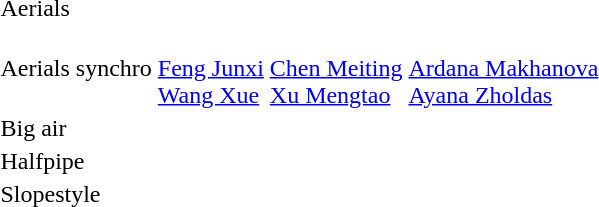<table>
<tr>
<td>Aerials<br></td>
<td></td>
<td></td>
<td></td>
</tr>
<tr>
<td>Aerials synchro<br></td>
<td><br><a href='#'>Feng Junxi</a><br><a href='#'>Wang Xue</a></td>
<td><br><a href='#'>Chen Meiting</a><br><a href='#'>Xu Mengtao</a></td>
<td><br><a href='#'>Ardana Makhanova</a><br><a href='#'>Ayana Zholdas</a></td>
</tr>
<tr>
<td>Big air<br></td>
<td></td>
<td></td>
<td></td>
</tr>
<tr>
<td>Halfpipe<br></td>
<td></td>
<td></td>
<td></td>
</tr>
<tr>
<td>Slopestyle<br></td>
<td></td>
<td></td>
<td></td>
</tr>
</table>
